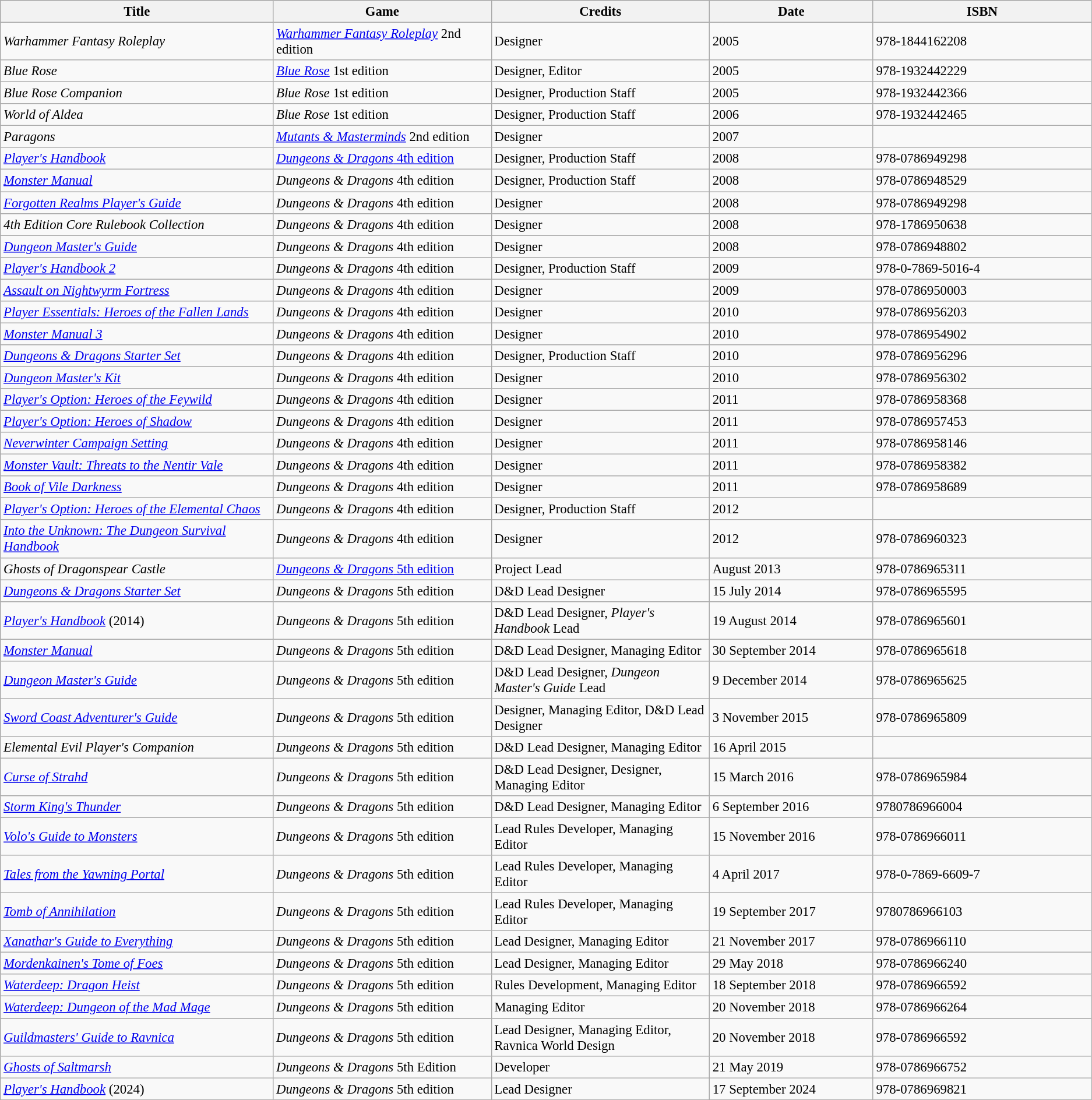<table class="wikitable sortable" style="margins:auto; width=95%; font-size: 95%;">
<tr>
<th width="25%">Title</th>
<th width="20%">Game</th>
<th width="20%">Credits</th>
<th width="15%">Date</th>
<th width="20%">ISBN</th>
</tr>
<tr>
<td><em>Warhammer Fantasy Roleplay</em></td>
<td><em><a href='#'>Warhammer Fantasy Roleplay</a></em> 2nd edition</td>
<td>Designer</td>
<td>2005</td>
<td>978-1844162208</td>
</tr>
<tr>
<td><em>Blue Rose</em></td>
<td><em><a href='#'>Blue Rose</a></em> 1st edition</td>
<td>Designer, Editor</td>
<td>2005</td>
<td>978-1932442229</td>
</tr>
<tr>
<td><em>Blue Rose Companion</em></td>
<td><em>Blue Rose</em> 1st edition</td>
<td>Designer, Production Staff</td>
<td>2005</td>
<td>978-1932442366</td>
</tr>
<tr>
<td><em>World of Aldea</em></td>
<td><em>Blue Rose</em> 1st edition</td>
<td>Designer, Production Staff</td>
<td>2006</td>
<td>978-1932442465</td>
</tr>
<tr>
<td><em>Paragons</em></td>
<td><em><a href='#'>Mutants & Masterminds</a></em> 2nd edition</td>
<td>Designer</td>
<td>2007</td>
<td></td>
</tr>
<tr>
<td><em><a href='#'>Player's Handbook</a></em></td>
<td><a href='#'><em>Dungeons & Dragons</em> 4th edition</a></td>
<td>Designer, Production Staff</td>
<td>2008</td>
<td>978-0786949298</td>
</tr>
<tr>
<td><em><a href='#'>Monster Manual</a></em></td>
<td><em>Dungeons & Dragons</em> 4th edition</td>
<td>Designer, Production Staff</td>
<td>2008</td>
<td>978-0786948529</td>
</tr>
<tr>
<td><em><a href='#'>Forgotten Realms Player's Guide</a></em></td>
<td><em>Dungeons & Dragons</em> 4th edition</td>
<td>Designer</td>
<td>2008</td>
<td>978-0786949298</td>
</tr>
<tr>
<td><em>4th Edition Core Rulebook Collection</em></td>
<td><em>Dungeons & Dragons</em> 4th edition</td>
<td>Designer</td>
<td>2008</td>
<td>978-1786950638</td>
</tr>
<tr>
<td><em><a href='#'>Dungeon Master's Guide</a></em></td>
<td><em>Dungeons & Dragons</em> 4th edition</td>
<td>Designer</td>
<td>2008</td>
<td>978-0786948802</td>
</tr>
<tr>
<td><em><a href='#'>Player's Handbook 2</a></em></td>
<td><em>Dungeons & Dragons</em> 4th edition</td>
<td>Designer, Production Staff</td>
<td>2009</td>
<td>978-0-7869-5016-4</td>
</tr>
<tr>
<td><em><a href='#'>Assault on Nightwyrm Fortress</a></em></td>
<td><em>Dungeons & Dragons</em> 4th edition</td>
<td>Designer</td>
<td>2009</td>
<td>978-0786950003</td>
</tr>
<tr>
<td><em><a href='#'>Player Essentials: Heroes of the Fallen Lands</a></em></td>
<td><em>Dungeons & Dragons</em> 4th edition</td>
<td>Designer</td>
<td>2010</td>
<td>978-0786956203</td>
</tr>
<tr>
<td><em><a href='#'>Monster Manual 3</a></em></td>
<td><em>Dungeons & Dragons</em> 4th edition</td>
<td>Designer</td>
<td>2010</td>
<td>978-0786954902</td>
</tr>
<tr>
<td><em><a href='#'>Dungeons & Dragons Starter Set</a></em></td>
<td><em>Dungeons & Dragons</em> 4th edition</td>
<td>Designer, Production Staff</td>
<td>2010</td>
<td>978-0786956296</td>
</tr>
<tr>
<td><em><a href='#'>Dungeon Master's Kit</a></em></td>
<td><em>Dungeons & Dragons</em> 4th edition</td>
<td>Designer</td>
<td>2010</td>
<td>978-0786956302</td>
</tr>
<tr>
<td><em><a href='#'>Player's Option: Heroes of the Feywild</a></em></td>
<td><em>Dungeons & Dragons</em> 4th edition</td>
<td>Designer</td>
<td>2011</td>
<td>978-0786958368</td>
</tr>
<tr>
<td><em><a href='#'>Player's Option: Heroes of Shadow</a></em></td>
<td><em>Dungeons & Dragons</em> 4th edition</td>
<td>Designer</td>
<td>2011</td>
<td>978-0786957453</td>
</tr>
<tr>
<td><em><a href='#'>Neverwinter Campaign Setting</a></em></td>
<td><em>Dungeons & Dragons</em> 4th edition</td>
<td>Designer</td>
<td>2011</td>
<td>978-0786958146</td>
</tr>
<tr>
<td><em><a href='#'>Monster Vault: Threats to the Nentir Vale</a></em></td>
<td><em>Dungeons & Dragons</em> 4th edition</td>
<td>Designer</td>
<td>2011</td>
<td>978-0786958382</td>
</tr>
<tr>
<td><em><a href='#'>Book of Vile Darkness</a></em></td>
<td><em>Dungeons & Dragons</em> 4th edition</td>
<td>Designer</td>
<td>2011</td>
<td>978-0786958689</td>
</tr>
<tr>
<td><em><a href='#'>Player's Option: Heroes of the Elemental Chaos</a></em></td>
<td><em>Dungeons & Dragons</em> 4th edition</td>
<td>Designer, Production Staff</td>
<td>2012</td>
<td></td>
</tr>
<tr>
<td><em><a href='#'>Into the Unknown: The Dungeon Survival Handbook</a></em></td>
<td><em>Dungeons & Dragons</em> 4th edition</td>
<td>Designer</td>
<td>2012</td>
<td>978-0786960323</td>
</tr>
<tr>
<td><em>Ghosts of Dragonspear Castle</em></td>
<td><a href='#'><em>Dungeons & Dragons</em> 5th edition</a></td>
<td>Project Lead</td>
<td>August 2013</td>
<td>978-0786965311</td>
</tr>
<tr>
<td><em><a href='#'>Dungeons & Dragons Starter Set</a></em></td>
<td><em>Dungeons & Dragons</em> 5th edition</td>
<td>D&D Lead Designer</td>
<td>15 July 2014</td>
<td>978-0786965595</td>
</tr>
<tr>
<td><em><a href='#'>Player's Handbook</a></em> (2014)</td>
<td><em>Dungeons & Dragons</em> 5th edition</td>
<td>D&D Lead Designer, <em>Player's Handbook</em> Lead</td>
<td>19 August 2014</td>
<td>978-0786965601</td>
</tr>
<tr>
<td><em><a href='#'>Monster Manual</a></em></td>
<td><em>Dungeons & Dragons</em> 5th edition</td>
<td>D&D Lead Designer, Managing Editor</td>
<td>30 September 2014</td>
<td>978-0786965618</td>
</tr>
<tr>
<td><em><a href='#'>Dungeon Master's Guide</a></em></td>
<td><em>Dungeons & Dragons</em> 5th edition</td>
<td>D&D Lead Designer, <em>Dungeon Master's Guide</em> Lead</td>
<td>9 December 2014</td>
<td>978-0786965625</td>
</tr>
<tr>
<td><em><a href='#'>Sword Coast Adventurer's Guide</a></em></td>
<td><em>Dungeons & Dragons</em> 5th edition</td>
<td>Designer, Managing Editor, D&D Lead Designer</td>
<td>3 November 2015</td>
<td>978-0786965809</td>
</tr>
<tr>
<td><em>Elemental Evil Player's Companion</em></td>
<td><em>Dungeons & Dragons</em> 5th edition</td>
<td>D&D Lead Designer, Managing Editor</td>
<td>16 April 2015</td>
<td></td>
</tr>
<tr>
<td><em><a href='#'>Curse of Strahd</a></em></td>
<td><em>Dungeons & Dragons</em> 5th edition</td>
<td>D&D Lead Designer, Designer, Managing Editor</td>
<td>15 March 2016</td>
<td>978-0786965984</td>
</tr>
<tr>
<td><em><a href='#'>Storm King's Thunder</a></em></td>
<td><em>Dungeons & Dragons</em> 5th edition</td>
<td>D&D Lead Designer, Managing Editor</td>
<td>6 September 2016</td>
<td>9780786966004</td>
</tr>
<tr>
<td><em><a href='#'>Volo's Guide to Monsters</a></em></td>
<td><em>Dungeons & Dragons</em> 5th edition</td>
<td>Lead Rules Developer, Managing Editor</td>
<td>15 November 2016</td>
<td>978-0786966011</td>
</tr>
<tr>
<td><em><a href='#'>Tales from the Yawning Portal</a></em></td>
<td><em>Dungeons & Dragons</em> 5th edition</td>
<td>Lead Rules Developer, Managing Editor</td>
<td>4 April 2017</td>
<td>978-0-7869-6609-7</td>
</tr>
<tr>
<td><em><a href='#'>Tomb of Annihilation</a></em></td>
<td><em>Dungeons & Dragons</em> 5th edition</td>
<td>Lead Rules Developer, Managing Editor</td>
<td>19 September 2017</td>
<td>9780786966103</td>
</tr>
<tr>
<td><em><a href='#'>Xanathar's Guide to Everything</a></em></td>
<td><em>Dungeons & Dragons</em> 5th edition</td>
<td>Lead Designer, Managing Editor</td>
<td>21 November 2017</td>
<td>978-0786966110</td>
</tr>
<tr>
<td><em><a href='#'>Mordenkainen's Tome of Foes</a></em></td>
<td><em>Dungeons & Dragons</em> 5th edition</td>
<td>Lead Designer, Managing Editor</td>
<td>29 May 2018</td>
<td>978-0786966240</td>
</tr>
<tr>
<td><em><a href='#'>Waterdeep: Dragon Heist</a></em></td>
<td><em>Dungeons & Dragons</em> 5th edition</td>
<td>Rules Development, Managing Editor</td>
<td>18 September 2018</td>
<td>978-0786966592</td>
</tr>
<tr>
<td><em><a href='#'>Waterdeep: Dungeon of the Mad Mage</a></em></td>
<td><em>Dungeons & Dragons</em> 5th edition</td>
<td>Managing Editor</td>
<td>20 November 2018</td>
<td>978-0786966264</td>
</tr>
<tr>
<td><em><a href='#'>Guildmasters' Guide to Ravnica</a></em></td>
<td><em>Dungeons & Dragons</em> 5th edition</td>
<td>Lead Designer, Managing Editor, Ravnica World Design</td>
<td>20 November 2018</td>
<td>978-0786966592</td>
</tr>
<tr>
<td><em><a href='#'>Ghosts of Saltmarsh</a></em></td>
<td><em>Dungeons & Dragons</em> 5th Edition</td>
<td>Developer</td>
<td>21 May 2019</td>
<td>978-0786966752</td>
</tr>
<tr>
<td><em><a href='#'>Player's Handbook</a></em> (2024)</td>
<td><em>Dungeons & Dragons</em> 5th edition</td>
<td>Lead Designer</td>
<td>17 September 2024</td>
<td>978-0786969821</td>
</tr>
</table>
